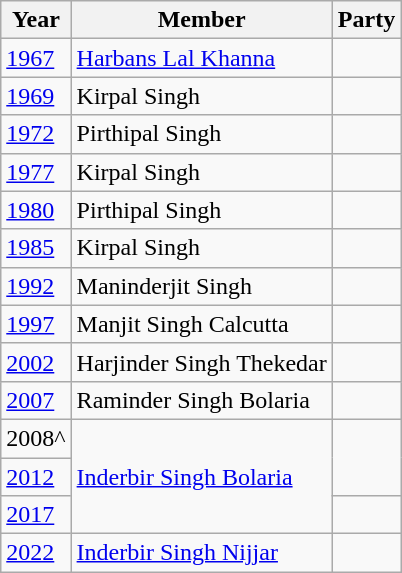<table class="wikitable">
<tr>
<th>Year</th>
<th>Member</th>
<th colspan="2">Party</th>
</tr>
<tr>
<td><a href='#'>1967</a></td>
<td><a href='#'>Harbans Lal Khanna</a></td>
<td></td>
</tr>
<tr>
<td><a href='#'>1969</a></td>
<td>Kirpal Singh</td>
<td></td>
</tr>
<tr>
<td><a href='#'>1972</a></td>
<td>Pirthipal Singh</td>
<td></td>
</tr>
<tr>
<td><a href='#'>1977</a></td>
<td>Kirpal Singh</td>
<td></td>
</tr>
<tr>
<td><a href='#'>1980</a></td>
<td>Pirthipal Singh</td>
<td></td>
</tr>
<tr>
<td><a href='#'>1985</a></td>
<td>Kirpal Singh</td>
<td></td>
</tr>
<tr>
<td><a href='#'>1992</a></td>
<td>Maninderjit Singh</td>
<td></td>
</tr>
<tr>
<td><a href='#'>1997</a></td>
<td>Manjit Singh Calcutta</td>
<td></td>
</tr>
<tr>
<td><a href='#'>2002</a></td>
<td>Harjinder Singh Thekedar</td>
<td></td>
</tr>
<tr>
<td><a href='#'>2007</a></td>
<td>Raminder Singh Bolaria</td>
<td></td>
</tr>
<tr>
<td>2008^</td>
<td rowspan="3"><a href='#'>Inderbir Singh Bolaria</a></td>
</tr>
<tr>
<td><a href='#'>2012</a></td>
</tr>
<tr>
<td><a href='#'>2017</a></td>
<td></td>
</tr>
<tr>
<td><a href='#'>2022</a></td>
<td><a href='#'>Inderbir Singh Nijjar</a></td>
<td></td>
</tr>
</table>
